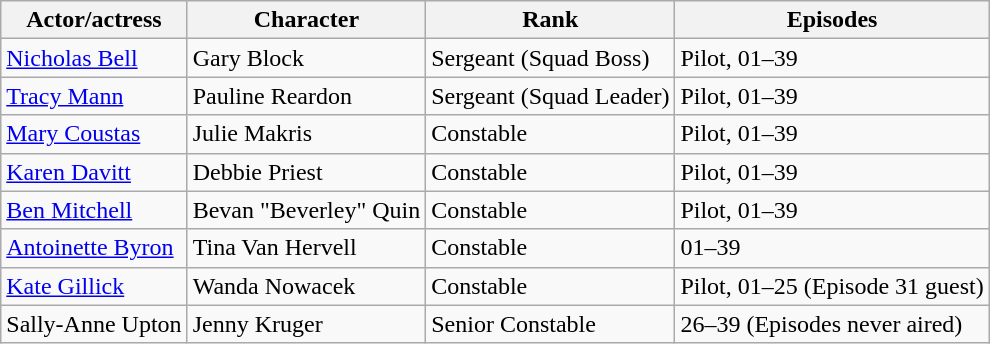<table class="wikitable">
<tr>
<th>Actor/actress</th>
<th>Character</th>
<th>Rank</th>
<th>Episodes</th>
</tr>
<tr>
<td><a href='#'>Nicholas Bell</a></td>
<td>Gary Block</td>
<td>Sergeant (Squad Boss)</td>
<td>Pilot, 01–39</td>
</tr>
<tr>
<td><a href='#'>Tracy Mann</a></td>
<td>Pauline Reardon</td>
<td>Sergeant (Squad Leader)</td>
<td>Pilot, 01–39</td>
</tr>
<tr>
<td><a href='#'>Mary Coustas</a></td>
<td>Julie Makris</td>
<td>Constable</td>
<td>Pilot, 01–39</td>
</tr>
<tr>
<td><a href='#'>Karen Davitt</a></td>
<td>Debbie Priest</td>
<td>Constable</td>
<td>Pilot, 01–39</td>
</tr>
<tr>
<td><a href='#'>Ben Mitchell</a></td>
<td>Bevan "Beverley" Quin</td>
<td>Constable</td>
<td>Pilot, 01–39</td>
</tr>
<tr>
<td><a href='#'>Antoinette Byron</a></td>
<td>Tina Van Hervell</td>
<td>Constable</td>
<td>01–39</td>
</tr>
<tr>
<td><a href='#'>Kate Gillick</a></td>
<td>Wanda Nowacek</td>
<td>Constable</td>
<td>Pilot, 01–25 (Episode 31 guest)</td>
</tr>
<tr>
<td>Sally-Anne Upton</td>
<td>Jenny Kruger</td>
<td>Senior Constable</td>
<td>26–39 (Episodes never aired)</td>
</tr>
</table>
